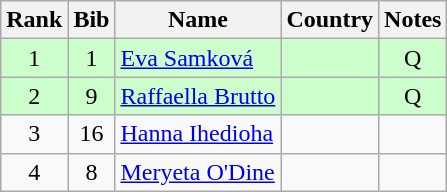<table class="wikitable" style="text-align:center;">
<tr>
<th>Rank</th>
<th>Bib</th>
<th>Name</th>
<th>Country</th>
<th>Notes</th>
</tr>
<tr bgcolor=ccffcc>
<td>1</td>
<td>1</td>
<td align=left><a href='#'>Eva Samková</a></td>
<td align=left></td>
<td>Q</td>
</tr>
<tr bgcolor=ccffcc>
<td>2</td>
<td>9</td>
<td align=left><a href='#'>Raffaella Brutto</a></td>
<td align=left></td>
<td>Q</td>
</tr>
<tr>
<td>3</td>
<td>16</td>
<td align=left><a href='#'>Hanna Ihedioha</a></td>
<td align=left></td>
<td></td>
</tr>
<tr>
<td>4</td>
<td>8</td>
<td align=left><a href='#'>Meryeta O'Dine</a></td>
<td align=left></td>
<td></td>
</tr>
</table>
